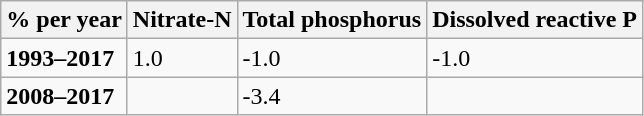<table class="wikitable">
<tr>
<th>% per year</th>
<th>Nitrate-N</th>
<th>Total phosphorus</th>
<th>Dissolved reactive P</th>
</tr>
<tr>
<td><strong>1993–2017</strong></td>
<td>1.0</td>
<td>-1.0</td>
<td>-1.0</td>
</tr>
<tr>
<td><strong>2008–2017</strong></td>
<td></td>
<td>-3.4</td>
<td></td>
</tr>
</table>
